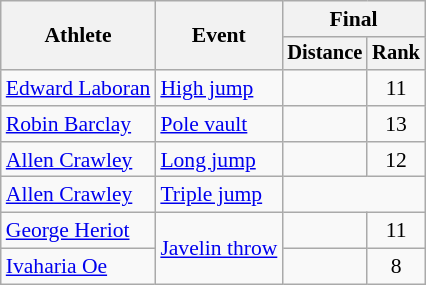<table class=wikitable style=font-size:90%>
<tr>
<th rowspan=2>Athlete</th>
<th rowspan=2>Event</th>
<th colspan=2>Final</th>
</tr>
<tr style=font-size:95%>
<th>Distance</th>
<th>Rank</th>
</tr>
<tr align=center>
<td align=left><a href='#'>Edward Laboran</a></td>
<td align=left><a href='#'>High jump</a></td>
<td></td>
<td>11</td>
</tr>
<tr align=center>
<td align=left><a href='#'>Robin Barclay</a></td>
<td align=left><a href='#'>Pole vault</a></td>
<td></td>
<td>13</td>
</tr>
<tr align=center>
<td align=left><a href='#'>Allen Crawley</a></td>
<td align=left><a href='#'>Long jump</a></td>
<td></td>
<td>12</td>
</tr>
<tr align=center>
<td align=left><a href='#'>Allen Crawley</a></td>
<td align=left><a href='#'>Triple jump</a></td>
<td colspan=2></td>
</tr>
<tr align=center>
<td align=left><a href='#'>George Heriot</a></td>
<td align=left rowspan=2><a href='#'>Javelin throw</a></td>
<td></td>
<td>11</td>
</tr>
<tr align=center>
<td align=left><a href='#'>Ivaharia Oe</a></td>
<td></td>
<td>8</td>
</tr>
</table>
